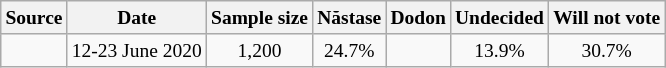<table class="wikitable" style="text-align:center; font-size:small;">
<tr>
<th>Source</th>
<th>Date</th>
<th>Sample size</th>
<th>Năstase<br></th>
<th>Dodon<br></th>
<th>Undecided</th>
<th>Will not vote</th>
</tr>
<tr>
<td></td>
<td>12-23 June 2020</td>
<td>1,200</td>
<td>24.7%</td>
<td></td>
<td>13.9%</td>
<td>30.7%</td>
</tr>
</table>
